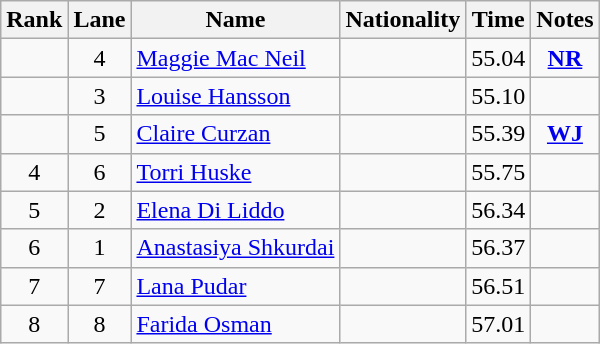<table class="wikitable sortable" style="text-align:center">
<tr>
<th>Rank</th>
<th>Lane</th>
<th>Name</th>
<th>Nationality</th>
<th>Time</th>
<th>Notes</th>
</tr>
<tr>
<td></td>
<td>4</td>
<td align=left><a href='#'>Maggie Mac Neil</a></td>
<td align=left></td>
<td>55.04</td>
<td><strong><a href='#'>NR</a></strong></td>
</tr>
<tr>
<td></td>
<td>3</td>
<td align=left><a href='#'>Louise Hansson</a></td>
<td align=left></td>
<td>55.10</td>
<td></td>
</tr>
<tr>
<td></td>
<td>5</td>
<td align=left><a href='#'>Claire Curzan</a></td>
<td align=left></td>
<td>55.39</td>
<td><strong><a href='#'>WJ</a></strong></td>
</tr>
<tr>
<td>4</td>
<td>6</td>
<td align=left><a href='#'>Torri Huske</a></td>
<td align=left></td>
<td>55.75</td>
<td></td>
</tr>
<tr>
<td>5</td>
<td>2</td>
<td align=left><a href='#'>Elena Di Liddo</a></td>
<td align=left></td>
<td>56.34</td>
<td></td>
</tr>
<tr>
<td>6</td>
<td>1</td>
<td align=left><a href='#'>Anastasiya Shkurdai</a></td>
<td align=left></td>
<td>56.37</td>
<td></td>
</tr>
<tr>
<td>7</td>
<td>7</td>
<td align=left><a href='#'>Lana Pudar</a></td>
<td align=left></td>
<td>56.51</td>
<td></td>
</tr>
<tr>
<td>8</td>
<td>8</td>
<td align=left><a href='#'>Farida Osman</a></td>
<td align=left></td>
<td>57.01</td>
<td></td>
</tr>
</table>
